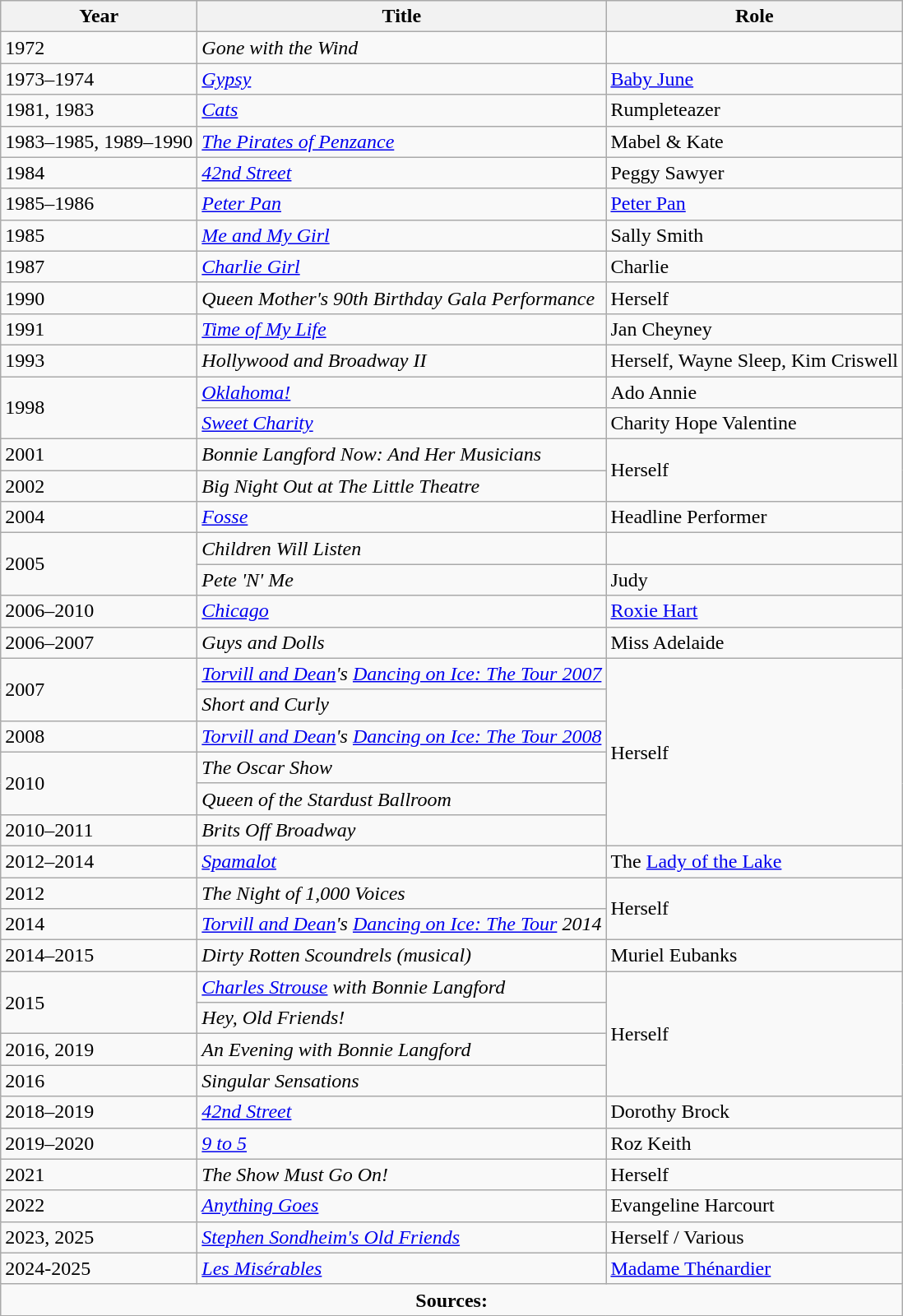<table class="wikitable">
<tr>
<th>Year</th>
<th>Title</th>
<th>Role</th>
</tr>
<tr>
<td>1972</td>
<td><em>Gone with the Wind</em></td>
<td></td>
</tr>
<tr>
<td>1973–1974</td>
<td><em><a href='#'>Gypsy</a></em></td>
<td><a href='#'>Baby June</a></td>
</tr>
<tr>
<td>1981, 1983</td>
<td><em><a href='#'>Cats</a></em></td>
<td>Rumpleteazer</td>
</tr>
<tr>
<td>1983–1985, 1989–1990</td>
<td><em><a href='#'>The Pirates of Penzance</a></em></td>
<td>Mabel & Kate</td>
</tr>
<tr>
<td>1984</td>
<td><em><a href='#'>42nd Street</a></em></td>
<td>Peggy Sawyer</td>
</tr>
<tr>
<td>1985–1986</td>
<td><em><a href='#'>Peter Pan</a></em></td>
<td><a href='#'>Peter Pan</a></td>
</tr>
<tr>
<td>1985</td>
<td><em><a href='#'>Me and My Girl</a></em></td>
<td>Sally Smith</td>
</tr>
<tr>
<td>1987</td>
<td><em><a href='#'>Charlie Girl</a></em></td>
<td>Charlie</td>
</tr>
<tr>
<td>1990</td>
<td><em>Queen Mother's 90th Birthday Gala Performance</em></td>
<td>Herself</td>
</tr>
<tr>
<td>1991</td>
<td><em><a href='#'>Time of My Life</a></em></td>
<td>Jan Cheyney</td>
</tr>
<tr>
<td>1993</td>
<td><em>Hollywood and Broadway II</em></td>
<td>Herself, Wayne Sleep, Kim Criswell</td>
</tr>
<tr>
<td rowspan="2">1998</td>
<td><em><a href='#'>Oklahoma!</a></em></td>
<td>Ado Annie</td>
</tr>
<tr>
<td><em><a href='#'>Sweet Charity</a></em></td>
<td>Charity Hope Valentine</td>
</tr>
<tr>
<td>2001</td>
<td><em>Bonnie Langford Now: And Her Musicians</em></td>
<td rowspan="2">Herself</td>
</tr>
<tr>
<td>2002</td>
<td><em>Big Night Out at The Little Theatre</em></td>
</tr>
<tr>
<td>2004</td>
<td><em><a href='#'>Fosse</a></em></td>
<td>Headline Performer</td>
</tr>
<tr>
<td rowspan="2">2005</td>
<td><em>Children Will Listen</em></td>
<td></td>
</tr>
<tr>
<td><em>Pete 'N' Me</em></td>
<td>Judy</td>
</tr>
<tr>
<td>2006–2010</td>
<td><em><a href='#'>Chicago</a></em></td>
<td><a href='#'>Roxie Hart</a></td>
</tr>
<tr>
<td>2006–2007</td>
<td><em>Guys and Dolls</em></td>
<td>Miss Adelaide</td>
</tr>
<tr>
<td rowspan="2">2007</td>
<td><em><a href='#'>Torvill and Dean</a>'s <a href='#'>Dancing on Ice: The Tour 2007</a></em></td>
<td rowspan="6">Herself</td>
</tr>
<tr>
<td><em>Short and Curly</em></td>
</tr>
<tr>
<td>2008</td>
<td><em><a href='#'>Torvill and Dean</a>'s <a href='#'>Dancing on Ice: The Tour 2008</a></em></td>
</tr>
<tr>
<td rowspan="2">2010</td>
<td><em>The Oscar Show</em></td>
</tr>
<tr>
<td><em>Queen of the Stardust Ballroom</em></td>
</tr>
<tr>
<td>2010–2011</td>
<td><em>Brits Off Broadway</em></td>
</tr>
<tr>
<td>2012–2014</td>
<td><em><a href='#'>Spamalot</a></em></td>
<td>The <a href='#'>Lady of the Lake</a></td>
</tr>
<tr>
<td>2012</td>
<td><em>The Night of 1,000 Voices</em></td>
<td rowspan="2">Herself</td>
</tr>
<tr>
<td>2014</td>
<td><em><a href='#'>Torvill and Dean</a>'s <a href='#'>Dancing on Ice: The Tour</a> 2014</em></td>
</tr>
<tr>
<td>2014–2015</td>
<td><em>Dirty Rotten Scoundrels (musical)</em></td>
<td>Muriel Eubanks</td>
</tr>
<tr>
<td rowspan="2">2015</td>
<td><em><a href='#'>Charles Strouse</a> with Bonnie Langford</em></td>
<td rowspan="4">Herself</td>
</tr>
<tr>
<td><em>Hey, Old Friends!</em></td>
</tr>
<tr>
<td>2016, 2019</td>
<td><em>An Evening with Bonnie Langford</em></td>
</tr>
<tr>
<td>2016</td>
<td><em>Singular Sensations</em></td>
</tr>
<tr>
<td>2018–2019</td>
<td><em><a href='#'>42nd Street</a></em></td>
<td>Dorothy Brock</td>
</tr>
<tr>
<td>2019–2020</td>
<td><em><a href='#'>9 to 5</a></em></td>
<td>Roz Keith</td>
</tr>
<tr>
<td>2021</td>
<td><em>The Show Must Go On!</em></td>
<td>Herself</td>
</tr>
<tr>
<td>2022</td>
<td><em><a href='#'>Anything Goes</a></em></td>
<td>Evangeline Harcourt</td>
</tr>
<tr>
<td>2023, 2025</td>
<td><em><a href='#'>Stephen Sondheim's Old Friends</a></em></td>
<td>Herself / Various</td>
</tr>
<tr>
<td>2024-2025</td>
<td><em><a href='#'>Les Misérables</a></em></td>
<td><a href='#'>Madame Thénardier</a></td>
</tr>
<tr>
<td colspan="4" style="text-align: center;"><strong>Sources:</strong> </td>
</tr>
<tr>
</tr>
</table>
